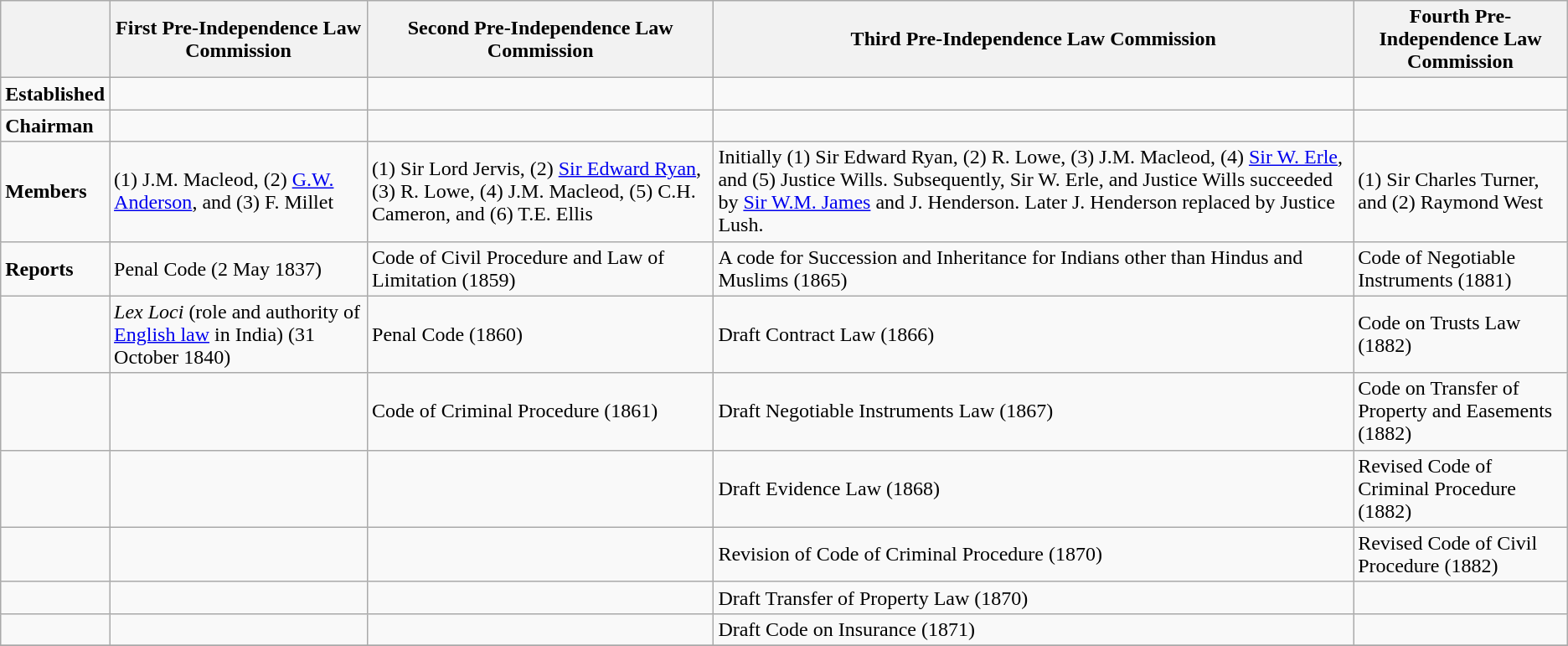<table class="wikitable">
<tr>
<th></th>
<th>First Pre-Independence Law Commission</th>
<th>Second Pre-Independence Law Commission</th>
<th>Third Pre-Independence Law Commission</th>
<th>Fourth Pre-Independence Law Commission</th>
</tr>
<tr>
<td><strong>Established</strong></td>
<td></td>
<td></td>
<td></td>
<td></td>
</tr>
<tr>
<td><strong>Chairman</strong></td>
<td></td>
<td></td>
<td></td>
<td></td>
</tr>
<tr>
<td><strong>Members</strong></td>
<td>(1) J.M. Macleod, (2) <a href='#'>G.W. Anderson</a>, and (3) F. Millet</td>
<td>(1) Sir Lord Jervis, (2) <a href='#'>Sir Edward Ryan</a>, (3) R. Lowe, (4) J.M. Macleod, (5) C.H. Cameron, and (6) T.E. Ellis</td>
<td>Initially (1) Sir Edward Ryan, (2) R. Lowe, (3) J.M. Macleod, (4) <a href='#'>Sir W. Erle</a>, and (5) Justice Wills. Subsequently, Sir W. Erle, and Justice Wills succeeded by <a href='#'>Sir W.M. James</a> and J. Henderson. Later J. Henderson replaced by Justice Lush.</td>
<td>(1) Sir Charles Turner, and (2) Raymond West</td>
</tr>
<tr>
<td><strong>Reports</strong></td>
<td>Penal Code (2 May 1837)</td>
<td>Code of Civil Procedure and Law of Limitation (1859)</td>
<td>A code for Succession and Inheritance for Indians other than Hindus and Muslims (1865)</td>
<td>Code of Negotiable Instruments (1881)</td>
</tr>
<tr>
<td></td>
<td><em>Lex Loci</em> (role and authority of <a href='#'>English law</a> in India) (31 October 1840)</td>
<td>Penal Code (1860)</td>
<td>Draft Contract Law (1866)</td>
<td>Code on Trusts Law (1882)</td>
</tr>
<tr>
<td></td>
<td></td>
<td>Code of Criminal Procedure (1861)</td>
<td>Draft Negotiable Instruments Law (1867)</td>
<td>Code on Transfer of Property and Easements (1882)</td>
</tr>
<tr>
<td></td>
<td></td>
<td></td>
<td>Draft Evidence Law (1868)</td>
<td>Revised Code of Criminal Procedure (1882)</td>
</tr>
<tr>
<td></td>
<td></td>
<td></td>
<td>Revision of Code of Criminal Procedure (1870)</td>
<td>Revised Code of Civil Procedure (1882)</td>
</tr>
<tr>
<td></td>
<td></td>
<td></td>
<td>Draft Transfer of Property Law (1870)</td>
<td></td>
</tr>
<tr>
<td></td>
<td></td>
<td></td>
<td>Draft Code on Insurance (1871)</td>
<td></td>
</tr>
<tr>
</tr>
</table>
